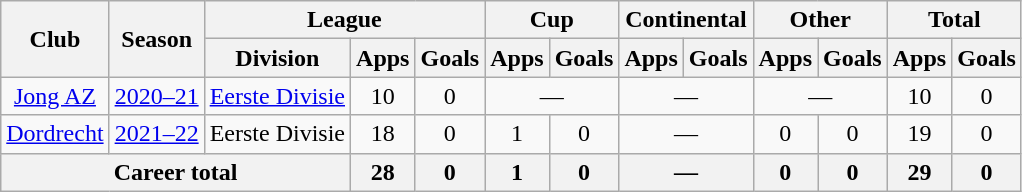<table class="wikitable" Style="text-align: center">
<tr>
<th rowspan="2">Club</th>
<th rowspan="2">Season</th>
<th colspan="3">League</th>
<th colspan="2">Cup</th>
<th colspan="2">Continental</th>
<th colspan="2">Other</th>
<th colspan="2">Total</th>
</tr>
<tr>
<th>Division</th>
<th>Apps</th>
<th>Goals</th>
<th>Apps</th>
<th>Goals</th>
<th>Apps</th>
<th>Goals</th>
<th>Apps</th>
<th>Goals</th>
<th>Apps</th>
<th>Goals</th>
</tr>
<tr>
<td><a href='#'>Jong AZ</a></td>
<td><a href='#'>2020–21</a></td>
<td><a href='#'>Eerste Divisie</a></td>
<td>10</td>
<td>0</td>
<td colspan="2">—</td>
<td colspan="2">—</td>
<td colspan="2">—</td>
<td>10</td>
<td>0</td>
</tr>
<tr>
<td><a href='#'>Dordrecht</a></td>
<td><a href='#'>2021–22</a></td>
<td>Eerste Divisie</td>
<td>18</td>
<td>0</td>
<td>1</td>
<td>0</td>
<td colspan="2">—</td>
<td>0</td>
<td>0</td>
<td>19</td>
<td>0</td>
</tr>
<tr>
<th colspan="3">Career total</th>
<th>28</th>
<th>0</th>
<th>1</th>
<th>0</th>
<th colspan="2">—</th>
<th>0</th>
<th>0</th>
<th>29</th>
<th>0</th>
</tr>
</table>
